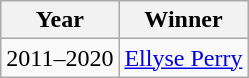<table class="wikitable">
<tr>
<th>Year</th>
<th>Winner</th>
</tr>
<tr>
<td>2011–2020</td>
<td> <a href='#'>Ellyse Perry</a></td>
</tr>
</table>
